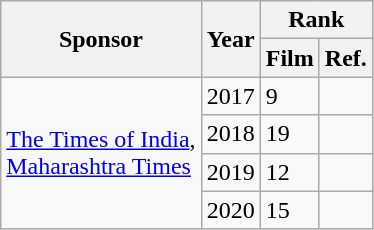<table class="wikitable">
<tr>
<th rowspan="2">Sponsor</th>
<th rowspan="2">Year</th>
<th colspan="2">Rank</th>
</tr>
<tr>
<th>Film</th>
<th>Ref.</th>
</tr>
<tr>
<td rowspan="5"><a href='#'>The Times of India</a>,<br><a href='#'>Maharashtra Times</a></td>
<td>2017</td>
<td>9</td>
<td></td>
</tr>
<tr>
<td>2018</td>
<td>19</td>
<td></td>
</tr>
<tr>
<td>2019</td>
<td>12</td>
<td></td>
</tr>
<tr>
<td>2020</td>
<td>15</td>
<td></td>
</tr>
</table>
